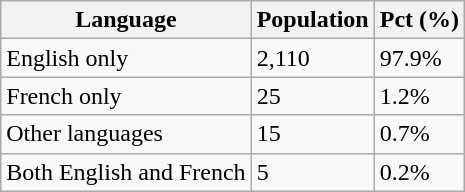<table class="wikitable">
<tr>
<th>Language</th>
<th>Population</th>
<th>Pct (%)</th>
</tr>
<tr>
<td>English only</td>
<td>2,110</td>
<td>97.9%</td>
</tr>
<tr>
<td>French only</td>
<td>25</td>
<td>1.2%</td>
</tr>
<tr>
<td>Other languages</td>
<td>15</td>
<td>0.7%</td>
</tr>
<tr>
<td>Both English and French</td>
<td>5</td>
<td>0.2%</td>
</tr>
</table>
